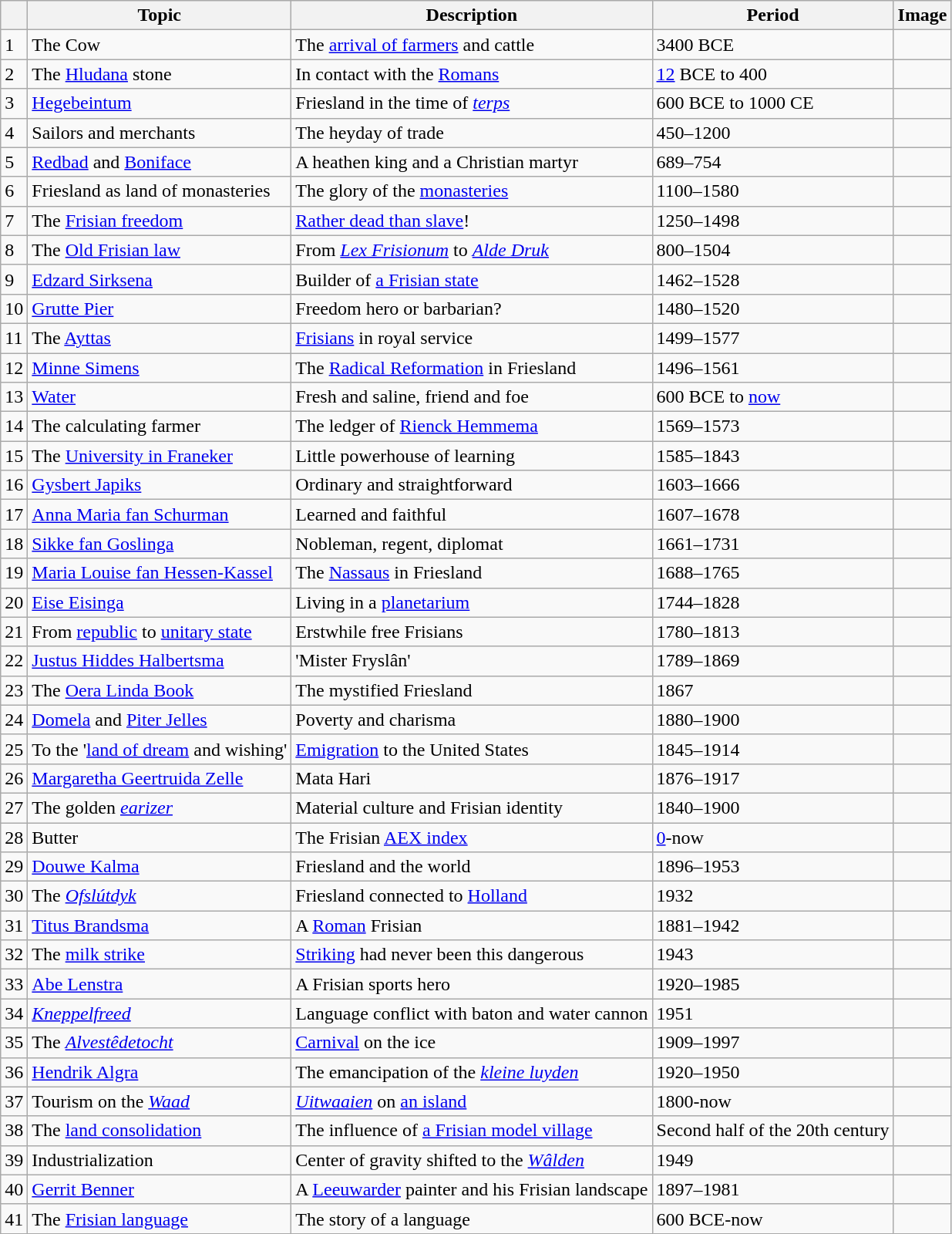<table class="wikitable">
<tr>
<th></th>
<th>Topic</th>
<th>Description</th>
<th>Period</th>
<th>Image</th>
</tr>
<tr>
<td>1</td>
<td>The Cow</td>
<td>The <a href='#'>arrival of farmers</a> and cattle</td>
<td> 3400 BCE</td>
<td></td>
</tr>
<tr>
<td>2</td>
<td>The <a href='#'>Hludana</a> stone</td>
<td>In contact with the <a href='#'>Romans</a></td>
<td><a href='#'>12</a> BCE to 400</td>
<td></td>
</tr>
<tr>
<td>3</td>
<td><a href='#'>Hegebeintum</a></td>
<td>Friesland in the time of <em><a href='#'>terps</a></em></td>
<td> 600 BCE to 1000 CE</td>
<td></td>
</tr>
<tr>
<td>4</td>
<td>Sailors and merchants</td>
<td>The heyday of trade</td>
<td>450–1200</td>
<td></td>
</tr>
<tr>
<td>5</td>
<td><a href='#'>Redbad</a> and <a href='#'>Boniface</a></td>
<td>A heathen king and a Christian martyr</td>
<td>689–754</td>
<td></td>
</tr>
<tr>
<td>6</td>
<td>Friesland as land of monasteries</td>
<td>The glory of the <a href='#'>monasteries</a></td>
<td>1100–1580</td>
<td></td>
</tr>
<tr>
<td>7</td>
<td>The <a href='#'>Frisian freedom</a></td>
<td><a href='#'>Rather dead than slave</a>!</td>
<td>1250–1498</td>
<td></td>
</tr>
<tr>
<td>8</td>
<td>The <a href='#'>Old Frisian law</a></td>
<td>From <em><a href='#'>Lex Frisionum</a></em> to <em><a href='#'>Alde Druk</a></em></td>
<td>800–1504</td>
<td></td>
</tr>
<tr>
<td>9</td>
<td><a href='#'>Edzard Sirksena</a></td>
<td>Builder of <a href='#'>a Frisian state</a></td>
<td>1462–1528</td>
<td></td>
</tr>
<tr>
<td>10</td>
<td><a href='#'>Grutte Pier</a></td>
<td>Freedom hero or barbarian?</td>
<td> 1480–1520</td>
<td></td>
</tr>
<tr>
<td>11</td>
<td>The <a href='#'>Ayttas</a></td>
<td><a href='#'>Frisians</a> in royal service</td>
<td>1499–1577</td>
<td></td>
</tr>
<tr>
<td>12</td>
<td><a href='#'>Minne Simens</a></td>
<td>The <a href='#'>Radical Reformation</a> in Friesland</td>
<td>1496–1561</td>
<td></td>
</tr>
<tr>
<td>13</td>
<td><a href='#'>Water</a></td>
<td>Fresh and saline, friend and foe</td>
<td>600 BCE to <a href='#'>now</a></td>
<td></td>
</tr>
<tr>
<td>14</td>
<td>The calculating farmer</td>
<td>The ledger of <a href='#'>Rienck Hemmema</a></td>
<td>1569–1573</td>
<td></td>
</tr>
<tr>
<td>15</td>
<td>The <a href='#'>University in Franeker</a></td>
<td>Little powerhouse of learning</td>
<td>1585–1843</td>
<td></td>
</tr>
<tr>
<td>16</td>
<td><a href='#'>Gysbert Japiks</a></td>
<td>Ordinary and straightforward</td>
<td>1603–1666</td>
<td></td>
</tr>
<tr>
<td>17</td>
<td><a href='#'>Anna Maria fan Schurman</a></td>
<td>Learned and faithful</td>
<td>1607–1678</td>
<td></td>
</tr>
<tr>
<td>18</td>
<td><a href='#'>Sikke fan Goslinga</a></td>
<td>Nobleman, regent, diplomat</td>
<td>1661–1731</td>
<td></td>
</tr>
<tr>
<td>19</td>
<td><a href='#'>Maria Louise fan Hessen-Kassel</a></td>
<td>The <a href='#'>Nassaus</a> in Friesland</td>
<td>1688–1765</td>
<td></td>
</tr>
<tr>
<td>20</td>
<td><a href='#'>Eise Eisinga</a></td>
<td>Living in a <a href='#'>planetarium</a></td>
<td>1744–1828</td>
<td></td>
</tr>
<tr>
<td>21</td>
<td>From <a href='#'>republic</a> to <a href='#'>unitary state</a></td>
<td>Erstwhile free Frisians</td>
<td>1780–1813</td>
<td></td>
</tr>
<tr>
<td>22</td>
<td><a href='#'>Justus Hiddes Halbertsma</a></td>
<td>'Mister Fryslân'</td>
<td>1789–1869</td>
<td></td>
</tr>
<tr>
<td>23</td>
<td>The <a href='#'>Oera Linda Book</a></td>
<td>The mystified Friesland</td>
<td>1867</td>
<td></td>
</tr>
<tr>
<td>24</td>
<td><a href='#'>Domela</a> and <a href='#'>Piter Jelles</a></td>
<td>Poverty and charisma</td>
<td>1880–1900</td>
<td></td>
</tr>
<tr>
<td>25</td>
<td>To the '<a href='#'>land of dream</a> and wishing'</td>
<td><a href='#'>Emigration</a> to the United States</td>
<td>1845–1914</td>
<td></td>
</tr>
<tr>
<td>26</td>
<td><a href='#'>Margaretha Geertruida Zelle</a></td>
<td>Mata Hari</td>
<td>1876–1917</td>
<td></td>
</tr>
<tr>
<td>27</td>
<td>The golden <em><a href='#'>earizer</a></em></td>
<td>Material culture and Frisian identity</td>
<td>1840–1900</td>
<td></td>
</tr>
<tr>
<td>28</td>
<td>Butter</td>
<td>The Frisian <a href='#'>AEX index</a></td>
<td><a href='#'>0</a>-now</td>
<td></td>
</tr>
<tr>
<td>29</td>
<td><a href='#'>Douwe Kalma</a></td>
<td>Friesland and the world</td>
<td>1896–1953</td>
<td></td>
</tr>
<tr>
<td>30</td>
<td>The <em><a href='#'>Ofslútdyk</a></em></td>
<td>Friesland connected to <a href='#'>Holland</a></td>
<td>1932</td>
<td></td>
</tr>
<tr>
<td>31</td>
<td><a href='#'>Titus Brandsma</a></td>
<td>A <a href='#'>Roman</a> Frisian</td>
<td>1881–1942</td>
<td></td>
</tr>
<tr>
<td>32</td>
<td>The <a href='#'>milk strike</a></td>
<td><a href='#'>Striking</a> had never been this dangerous</td>
<td>1943</td>
<td></td>
</tr>
<tr>
<td>33</td>
<td><a href='#'>Abe Lenstra</a></td>
<td>A Frisian sports hero</td>
<td>1920–1985</td>
<td></td>
</tr>
<tr>
<td>34</td>
<td><em><a href='#'>Kneppelfreed</a></em></td>
<td>Language conflict with baton and water cannon</td>
<td>1951</td>
<td></td>
</tr>
<tr>
<td>35</td>
<td>The <em><a href='#'>Alvestêdetocht</a></em></td>
<td><a href='#'>Carnival</a> on the ice</td>
<td>1909–1997</td>
<td></td>
</tr>
<tr>
<td>36</td>
<td><a href='#'>Hendrik Algra</a></td>
<td>The emancipation of the <em><a href='#'>kleine luyden</a></em></td>
<td>1920–1950</td>
<td></td>
</tr>
<tr>
<td>37</td>
<td>Tourism on the <em><a href='#'>Waad</a></em></td>
<td><em><a href='#'>Uitwaaien</a></em> on <a href='#'>an island</a></td>
<td>1800-now</td>
<td></td>
</tr>
<tr>
<td>38</td>
<td>The <a href='#'>land consolidation</a></td>
<td>The influence of <a href='#'>a Frisian model village</a></td>
<td>Second half of the 20th century</td>
<td></td>
</tr>
<tr>
<td>39</td>
<td>Industrialization</td>
<td>Center of gravity shifted to the <em><a href='#'>Wâlden</a></em></td>
<td>1949</td>
<td></td>
</tr>
<tr>
<td>40</td>
<td><a href='#'>Gerrit Benner</a></td>
<td>A <a href='#'>Leeuwarder</a> painter and his Frisian landscape</td>
<td>1897–1981</td>
<td></td>
</tr>
<tr>
<td>41</td>
<td>The <a href='#'>Frisian language</a></td>
<td>The story of a language</td>
<td> 600 BCE-now</td>
<td></td>
</tr>
</table>
